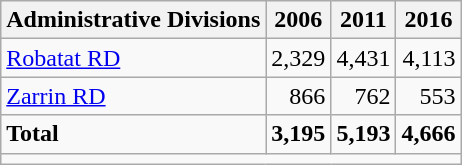<table class="wikitable">
<tr>
<th>Administrative Divisions</th>
<th>2006</th>
<th>2011</th>
<th>2016</th>
</tr>
<tr>
<td><a href='#'>Robatat RD</a></td>
<td style="text-align: right;">2,329</td>
<td style="text-align: right;">4,431</td>
<td style="text-align: right;">4,113</td>
</tr>
<tr>
<td><a href='#'>Zarrin RD</a></td>
<td style="text-align: right;">866</td>
<td style="text-align: right;">762</td>
<td style="text-align: right;">553</td>
</tr>
<tr>
<td><strong>Total</strong></td>
<td style="text-align: right;"><strong>3,195</strong></td>
<td style="text-align: right;"><strong>5,193</strong></td>
<td style="text-align: right;"><strong>4,666</strong></td>
</tr>
<tr>
<td colspan=4></td>
</tr>
</table>
